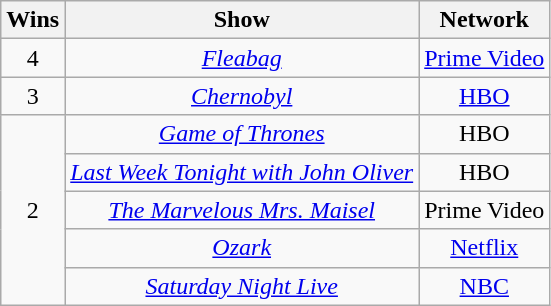<table class="wikitable sortable" style="text-align: center; max-width:29em">
<tr>
<th scope="col">Wins</th>
<th scope="col">Show</th>
<th scope="col">Network</th>
</tr>
<tr>
<td scope="row">4</td>
<td><em><a href='#'>Fleabag</a></em></td>
<td><a href='#'>Prime Video</a></td>
</tr>
<tr>
<td scope="row">3</td>
<td><em><a href='#'>Chernobyl</a></em></td>
<td><a href='#'>HBO</a></td>
</tr>
<tr>
<td scope="row" rowspan="5">2</td>
<td><em><a href='#'>Game of Thrones</a></em></td>
<td>HBO</td>
</tr>
<tr>
<td><em><a href='#'>Last Week Tonight with John Oliver</a></em></td>
<td>HBO</td>
</tr>
<tr>
<td data-sort-value="Marvelous Mrs. Maisel"><em><a href='#'>The Marvelous Mrs. Maisel</a></em></td>
<td>Prime Video</td>
</tr>
<tr>
<td><em><a href='#'>Ozark</a></em></td>
<td><a href='#'>Netflix</a></td>
</tr>
<tr>
<td><em><a href='#'>Saturday Night Live</a></em></td>
<td><a href='#'>NBC</a></td>
</tr>
</table>
